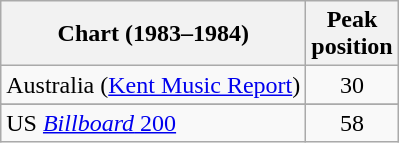<table class="wikitable sortable">
<tr>
<th>Chart (1983–1984)</th>
<th>Peak<br>position</th>
</tr>
<tr>
<td>Australia (<a href='#'>Kent Music Report</a>)</td>
<td align="center">30</td>
</tr>
<tr>
</tr>
<tr>
</tr>
<tr>
</tr>
<tr>
</tr>
<tr>
<td>US <a href='#'><em>Billboard</em> 200</a></td>
<td align="center">58</td>
</tr>
</table>
